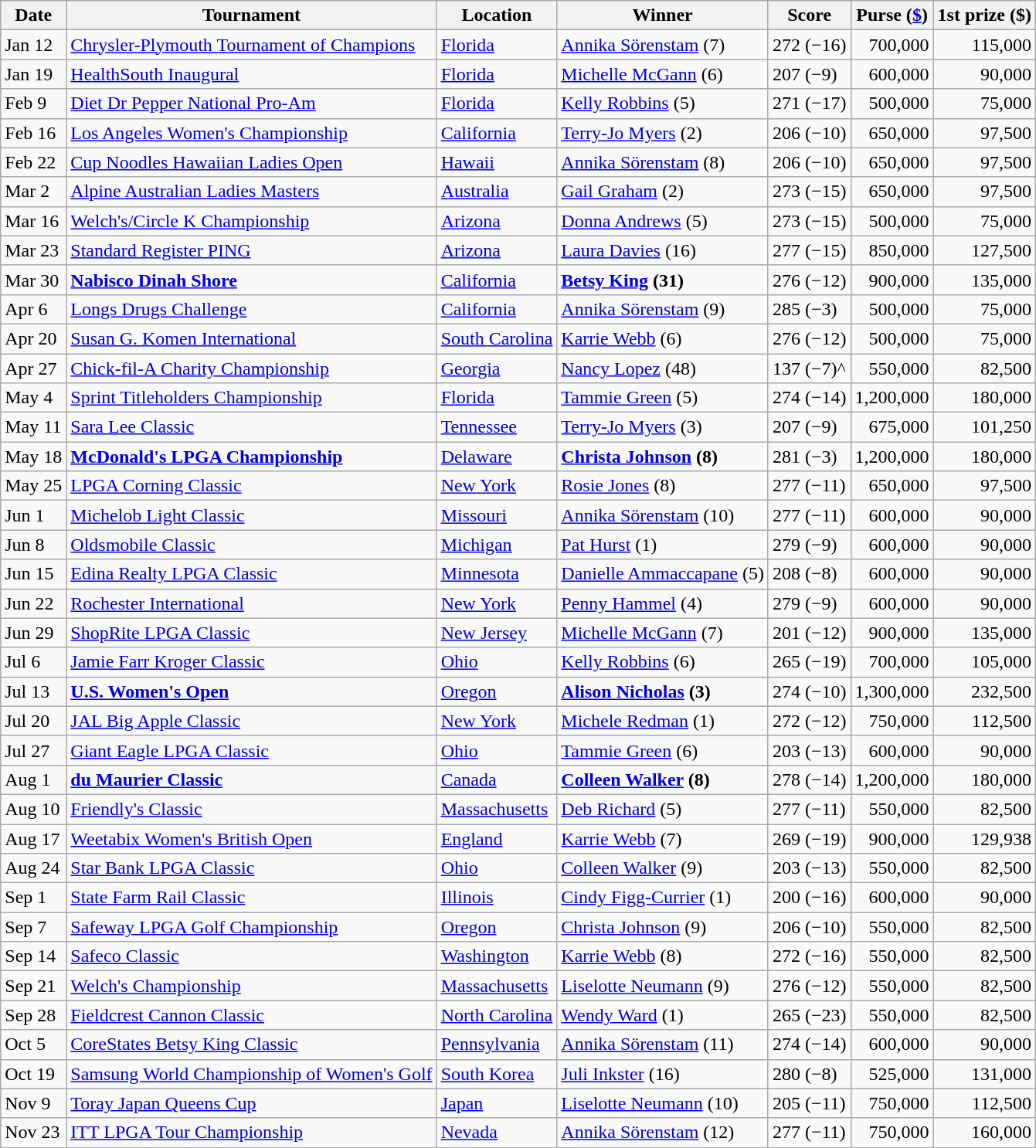<table class=wikitable>
<tr>
<th>Date</th>
<th>Tournament</th>
<th>Location</th>
<th>Winner</th>
<th>Score</th>
<th>Purse (<a href='#'>$</a>)</th>
<th>1st prize ($)</th>
</tr>
<tr>
<td>Jan 12</td>
<td><a href='#'>Chrysler-Plymouth Tournament of Champions</a></td>
<td><a href='#'>Florida</a></td>
<td> <a href='#'>Annika Sörenstam</a> (7)</td>
<td>272 (−16)</td>
<td align=right>700,000</td>
<td align=right>115,000</td>
</tr>
<tr>
<td>Jan 19</td>
<td><a href='#'>HealthSouth Inaugural</a></td>
<td><a href='#'>Florida</a></td>
<td> <a href='#'>Michelle McGann</a> (6)</td>
<td>207 (−9)</td>
<td align=right>600,000</td>
<td align=right>90,000</td>
</tr>
<tr>
<td>Feb 9</td>
<td><a href='#'>Diet Dr Pepper National Pro-Am</a></td>
<td><a href='#'>Florida</a></td>
<td> <a href='#'>Kelly Robbins</a> (5)</td>
<td>271 (−17)</td>
<td align=right>500,000</td>
<td align=right>75,000</td>
</tr>
<tr>
<td>Feb 16</td>
<td><a href='#'>Los Angeles Women's Championship</a></td>
<td><a href='#'>California</a></td>
<td> <a href='#'>Terry-Jo Myers</a> (2)</td>
<td>206 (−10)</td>
<td align=right>650,000</td>
<td align=right>97,500</td>
</tr>
<tr>
<td>Feb 22</td>
<td><a href='#'>Cup Noodles Hawaiian Ladies Open</a></td>
<td><a href='#'>Hawaii</a></td>
<td> <a href='#'>Annika Sörenstam</a> (8)</td>
<td>206 (−10)</td>
<td align=right>650,000</td>
<td align=right>97,500</td>
</tr>
<tr>
<td>Mar 2</td>
<td><a href='#'>Alpine Australian Ladies Masters</a></td>
<td><a href='#'>Australia</a></td>
<td> <a href='#'>Gail Graham</a> (2)</td>
<td>273 (−15)</td>
<td align=right>650,000</td>
<td align=right>97,500</td>
</tr>
<tr>
<td>Mar 16</td>
<td><a href='#'>Welch's/Circle K Championship</a></td>
<td><a href='#'>Arizona</a></td>
<td> <a href='#'>Donna Andrews</a> (5)</td>
<td>273 (−15)</td>
<td align=right>500,000</td>
<td align=right>75,000</td>
</tr>
<tr>
<td>Mar 23</td>
<td><a href='#'>Standard Register PING</a></td>
<td><a href='#'>Arizona</a></td>
<td> <a href='#'>Laura Davies</a> (16)</td>
<td>277 (−15)</td>
<td align=right>850,000</td>
<td align=right>127,500</td>
</tr>
<tr>
<td>Mar 30</td>
<td><strong><a href='#'>Nabisco Dinah Shore</a></strong></td>
<td><a href='#'>California</a></td>
<td> <strong><a href='#'>Betsy King</a> (31)</strong></td>
<td>276 (−12)</td>
<td align=right>900,000</td>
<td align=right>135,000</td>
</tr>
<tr>
<td>Apr 6</td>
<td><a href='#'>Longs Drugs Challenge</a></td>
<td><a href='#'>California</a></td>
<td> <a href='#'>Annika Sörenstam</a> (9)</td>
<td>285 (−3)</td>
<td align=right>500,000</td>
<td align=right>75,000</td>
</tr>
<tr>
<td>Apr 20</td>
<td><a href='#'>Susan G. Komen International</a></td>
<td><a href='#'>South Carolina</a></td>
<td> <a href='#'>Karrie Webb</a> (6)</td>
<td>276 (−12)</td>
<td align=right>500,000</td>
<td align=right>75,000</td>
</tr>
<tr>
<td>Apr 27</td>
<td><a href='#'>Chick-fil-A Charity Championship</a></td>
<td><a href='#'>Georgia</a></td>
<td> <a href='#'>Nancy Lopez</a> (48)</td>
<td>137 (−7)^</td>
<td align=right>550,000</td>
<td align=right>82,500</td>
</tr>
<tr>
<td>May 4</td>
<td><a href='#'>Sprint Titleholders Championship</a></td>
<td><a href='#'>Florida</a></td>
<td> <a href='#'>Tammie Green</a> (5)</td>
<td>274 (−14)</td>
<td align=right>1,200,000</td>
<td align=right>180,000</td>
</tr>
<tr>
<td>May 11</td>
<td><a href='#'>Sara Lee Classic</a></td>
<td><a href='#'>Tennessee</a></td>
<td> <a href='#'>Terry-Jo Myers</a> (3)</td>
<td>207 (−9)</td>
<td align=right>675,000</td>
<td align=right>101,250</td>
</tr>
<tr>
<td>May 18</td>
<td><strong><a href='#'>McDonald's LPGA Championship</a></strong></td>
<td><a href='#'>Delaware</a></td>
<td> <strong><a href='#'>Christa Johnson</a> (8)</strong></td>
<td>281 (−3)</td>
<td align=right>1,200,000</td>
<td align=right>180,000</td>
</tr>
<tr>
<td>May 25</td>
<td><a href='#'>LPGA Corning Classic</a></td>
<td><a href='#'>New York</a></td>
<td> <a href='#'>Rosie Jones</a> (8)</td>
<td>277 (−11)</td>
<td align=right>650,000</td>
<td align=right>97,500</td>
</tr>
<tr>
<td>Jun 1</td>
<td><a href='#'>Michelob Light Classic</a></td>
<td><a href='#'>Missouri</a></td>
<td> <a href='#'>Annika Sörenstam</a> (10)</td>
<td>277 (−11)</td>
<td align=right>600,000</td>
<td align=right>90,000</td>
</tr>
<tr>
<td>Jun 8</td>
<td><a href='#'>Oldsmobile Classic</a></td>
<td><a href='#'>Michigan</a></td>
<td> <a href='#'>Pat Hurst</a> (1)</td>
<td>279 (−9)</td>
<td align=right>600,000</td>
<td align=right>90,000</td>
</tr>
<tr>
<td>Jun 15</td>
<td><a href='#'>Edina Realty LPGA Classic</a></td>
<td><a href='#'>Minnesota</a></td>
<td> <a href='#'>Danielle Ammaccapane</a> (5)</td>
<td>208 (−8)</td>
<td align=right>600,000</td>
<td align=right>90,000</td>
</tr>
<tr>
<td>Jun 22</td>
<td><a href='#'>Rochester International</a></td>
<td><a href='#'>New York</a></td>
<td> <a href='#'>Penny Hammel</a> (4)</td>
<td>279 (−9)</td>
<td align=right>600,000</td>
<td align=right>90,000</td>
</tr>
<tr>
<td>Jun 29</td>
<td><a href='#'>ShopRite LPGA Classic</a></td>
<td><a href='#'>New Jersey</a></td>
<td> <a href='#'>Michelle McGann</a> (7)</td>
<td>201 (−12)</td>
<td align=right>900,000</td>
<td align=right>135,000</td>
</tr>
<tr>
<td>Jul 6</td>
<td><a href='#'>Jamie Farr Kroger Classic</a></td>
<td><a href='#'>Ohio</a></td>
<td> <a href='#'>Kelly Robbins</a> (6)</td>
<td>265 (−19)</td>
<td align=right>700,000</td>
<td align=right>105,000</td>
</tr>
<tr>
<td>Jul 13</td>
<td><strong><a href='#'>U.S. Women's Open</a></strong></td>
<td><a href='#'>Oregon</a></td>
<td> <strong><a href='#'>Alison Nicholas</a> (3)</strong></td>
<td>274 (−10)</td>
<td align=right>1,300,000</td>
<td align=right>232,500</td>
</tr>
<tr>
<td>Jul 20</td>
<td><a href='#'>JAL Big Apple Classic</a></td>
<td><a href='#'>New York</a></td>
<td> <a href='#'>Michele Redman</a> (1)</td>
<td>272 (−12)</td>
<td align=right>750,000</td>
<td align=right>112,500</td>
</tr>
<tr>
<td>Jul 27</td>
<td><a href='#'>Giant Eagle LPGA Classic</a></td>
<td><a href='#'>Ohio</a></td>
<td> <a href='#'>Tammie Green</a> (6)</td>
<td>203 (−13)</td>
<td align=right>600,000</td>
<td align=right>90,000</td>
</tr>
<tr>
<td>Aug 1</td>
<td><strong><a href='#'>du Maurier Classic</a></strong></td>
<td><a href='#'>Canada</a></td>
<td> <strong><a href='#'>Colleen Walker</a> (8)</strong></td>
<td>278 (−14)</td>
<td align=right>1,200,000</td>
<td align=right>180,000</td>
</tr>
<tr>
<td>Aug 10</td>
<td><a href='#'>Friendly's Classic</a></td>
<td><a href='#'>Massachusetts</a></td>
<td> <a href='#'>Deb Richard</a> (5)</td>
<td>277 (−11)</td>
<td align=right>550,000</td>
<td align=right>82,500</td>
</tr>
<tr>
<td>Aug 17</td>
<td><a href='#'>Weetabix Women's British Open</a></td>
<td><a href='#'>England</a></td>
<td> <a href='#'>Karrie Webb</a> (7)</td>
<td>269 (−19)</td>
<td align=right>900,000</td>
<td align=right>129,938</td>
</tr>
<tr>
<td>Aug 24</td>
<td><a href='#'>Star Bank LPGA Classic</a></td>
<td><a href='#'>Ohio</a></td>
<td> <a href='#'>Colleen Walker</a> (9)</td>
<td>203 (−13)</td>
<td align=right>550,000</td>
<td align=right>82,500</td>
</tr>
<tr>
<td>Sep 1</td>
<td><a href='#'>State Farm Rail Classic</a></td>
<td><a href='#'>Illinois</a></td>
<td> <a href='#'>Cindy Figg-Currier</a> (1)</td>
<td>200 (−16)</td>
<td align=right>600,000</td>
<td align=right>90,000</td>
</tr>
<tr>
<td>Sep 7</td>
<td><a href='#'>Safeway LPGA Golf Championship</a></td>
<td><a href='#'>Oregon</a></td>
<td> <a href='#'>Christa Johnson</a> (9)</td>
<td>206 (−10)</td>
<td align=right>550,000</td>
<td align=right>82,500</td>
</tr>
<tr>
<td>Sep 14</td>
<td><a href='#'>Safeco Classic</a></td>
<td><a href='#'>Washington</a></td>
<td> <a href='#'>Karrie Webb</a> (8)</td>
<td>272 (−16)</td>
<td align=right>550,000</td>
<td align=right>82,500</td>
</tr>
<tr>
<td>Sep 21</td>
<td><a href='#'>Welch's Championship</a></td>
<td><a href='#'>Massachusetts</a></td>
<td> <a href='#'>Liselotte Neumann</a> (9)</td>
<td>276 (−12)</td>
<td align=right>550,000</td>
<td align=right>82,500</td>
</tr>
<tr>
<td>Sep 28</td>
<td><a href='#'>Fieldcrest Cannon Classic</a></td>
<td><a href='#'>North Carolina</a></td>
<td> <a href='#'>Wendy Ward</a> (1)</td>
<td>265 (−23)</td>
<td align=right>550,000</td>
<td align=right>82,500</td>
</tr>
<tr>
<td>Oct 5</td>
<td><a href='#'>CoreStates Betsy King Classic</a></td>
<td><a href='#'>Pennsylvania</a></td>
<td> <a href='#'>Annika Sörenstam</a> (11)</td>
<td>274 (−14)</td>
<td align=right>600,000</td>
<td align=right>90,000</td>
</tr>
<tr>
<td>Oct 19</td>
<td><a href='#'>Samsung World Championship of Women's Golf</a></td>
<td><a href='#'>South Korea</a></td>
<td> <a href='#'>Juli Inkster</a> (16)</td>
<td>280 (−8)</td>
<td align=right>525,000</td>
<td align=right>131,000</td>
</tr>
<tr>
<td>Nov 9</td>
<td><a href='#'>Toray Japan Queens Cup</a></td>
<td><a href='#'>Japan</a></td>
<td> <a href='#'>Liselotte Neumann</a> (10)</td>
<td>205 (−11)</td>
<td align=right>750,000</td>
<td align=right>112,500</td>
</tr>
<tr>
<td>Nov 23</td>
<td><a href='#'>ITT LPGA Tour Championship</a></td>
<td><a href='#'>Nevada</a></td>
<td> <a href='#'>Annika Sörenstam</a> (12)</td>
<td>277 (−11)</td>
<td align=right>750,000</td>
<td align=right>160,000</td>
</tr>
</table>
